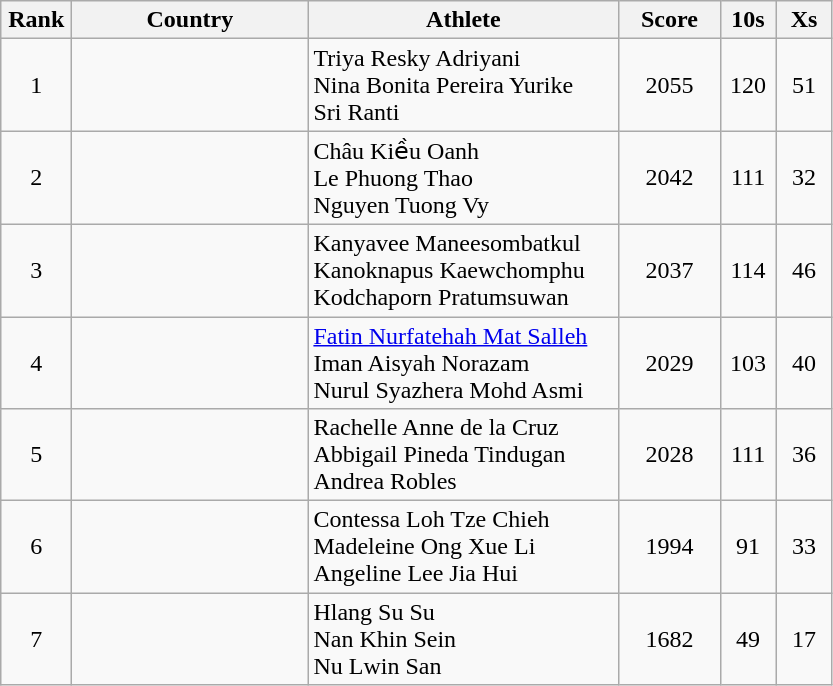<table class=wikitable style="text-align:center">
<tr>
<th width=40>Rank</th>
<th width=150>Country</th>
<th width=200>Athlete</th>
<th width=60>Score</th>
<th width=30>10s</th>
<th width=30>Xs</th>
</tr>
<tr>
<td>1</td>
<td></td>
<td align=left>Triya Resky Adriyani<br>Nina Bonita Pereira Yurike<br>Sri Ranti</td>
<td>2055</td>
<td>120</td>
<td>51</td>
</tr>
<tr>
<td>2</td>
<td></td>
<td align=left>Châu Kiều Oanh<br>Le Phuong Thao<br>Nguyen Tuong Vy</td>
<td>2042</td>
<td>111</td>
<td>32</td>
</tr>
<tr>
<td>3</td>
<td></td>
<td align=left>Kanyavee Maneesombatkul<br>Kanoknapus Kaewchomphu<br>Kodchaporn Pratumsuwan</td>
<td>2037</td>
<td>114</td>
<td>46</td>
</tr>
<tr>
<td>4</td>
<td></td>
<td align=left><a href='#'>Fatin Nurfatehah Mat Salleh</a><br>Iman Aisyah Norazam<br>Nurul Syazhera Mohd Asmi</td>
<td>2029</td>
<td>103</td>
<td>40</td>
</tr>
<tr>
<td>5</td>
<td></td>
<td align=left>Rachelle Anne de la Cruz<br>Abbigail Pineda Tindugan<br>Andrea Robles</td>
<td>2028</td>
<td>111</td>
<td>36</td>
</tr>
<tr>
<td>6</td>
<td></td>
<td align=left>Contessa Loh Tze Chieh<br>Madeleine Ong Xue Li<br>Angeline Lee Jia Hui</td>
<td>1994</td>
<td>91</td>
<td>33</td>
</tr>
<tr>
<td>7</td>
<td></td>
<td align=left>Hlang Su Su<br>Nan Khin Sein<br>Nu Lwin San</td>
<td>1682</td>
<td>49</td>
<td>17</td>
</tr>
</table>
